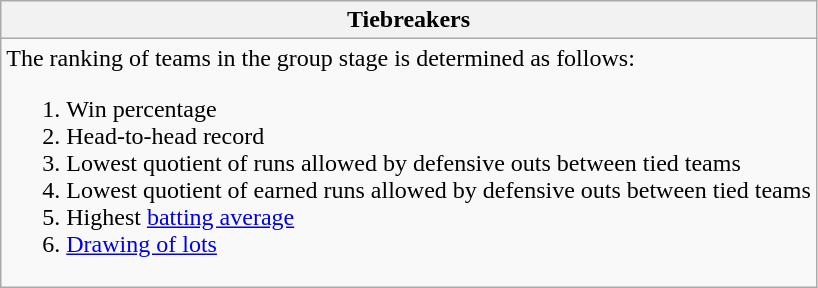<table class="wikitable collapsible collapsed">
<tr>
<th> Tiebreakers</th>
</tr>
<tr>
<td>The ranking of teams in the group stage is determined as follows:<br><ol><li>Win percentage</li><li>Head-to-head record</li><li>Lowest quotient of runs allowed by defensive outs between tied teams</li><li>Lowest quotient of earned runs allowed by defensive outs between tied teams</li><li>Highest <a href='#'>batting average</a></li><li><a href='#'>Drawing of lots</a></li></ol></td>
</tr>
</table>
